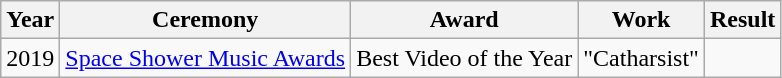<table class="wikitable">
<tr>
<th>Year</th>
<th>Ceremony</th>
<th>Award</th>
<th>Work</th>
<th>Result</th>
</tr>
<tr>
<td>2019</td>
<td><a href='#'>Space Shower Music Awards</a></td>
<td>Best Video of the Year</td>
<td>"Catharsist"</td>
<td></td>
</tr>
</table>
